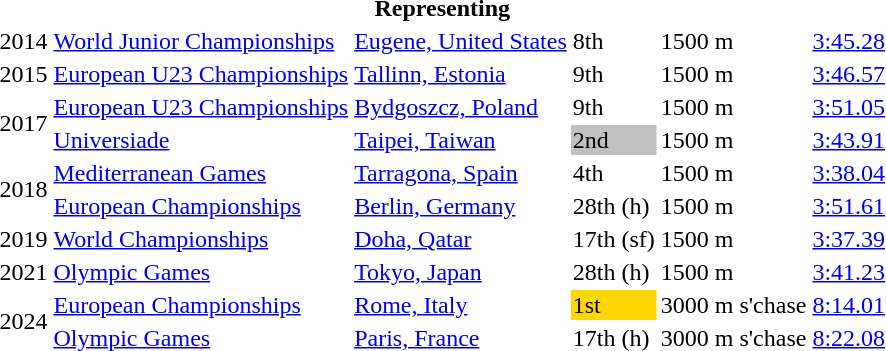<table>
<tr>
<th colspan="6">Representing </th>
</tr>
<tr>
<td>2014</td>
<td><a href='#'>World Junior Championships</a></td>
<td><a href='#'>Eugene, United States</a></td>
<td>8th</td>
<td>1500 m</td>
<td><a href='#'>3:45.28</a></td>
</tr>
<tr>
<td>2015</td>
<td><a href='#'>European U23 Championships</a></td>
<td><a href='#'>Tallinn, Estonia</a></td>
<td>9th</td>
<td>1500 m</td>
<td><a href='#'>3:46.57</a></td>
</tr>
<tr>
<td rowspan=2>2017</td>
<td><a href='#'>European U23 Championships</a></td>
<td><a href='#'>Bydgoszcz, Poland</a></td>
<td>9th</td>
<td>1500 m</td>
<td><a href='#'>3:51.05</a></td>
</tr>
<tr>
<td><a href='#'>Universiade</a></td>
<td><a href='#'>Taipei, Taiwan</a></td>
<td bgcolor=silver>2nd</td>
<td>1500 m</td>
<td><a href='#'>3:43.91</a></td>
</tr>
<tr>
<td rowspan=2>2018</td>
<td><a href='#'>Mediterranean Games</a></td>
<td><a href='#'>Tarragona, Spain</a></td>
<td>4th</td>
<td>1500 m</td>
<td><a href='#'>3:38.04</a></td>
</tr>
<tr>
<td><a href='#'>European Championships</a></td>
<td><a href='#'>Berlin, Germany</a></td>
<td>28th (h)</td>
<td>1500 m</td>
<td><a href='#'>3:51.61</a></td>
</tr>
<tr>
<td>2019</td>
<td><a href='#'>World Championships</a></td>
<td><a href='#'>Doha, Qatar</a></td>
<td>17th (sf)</td>
<td>1500 m</td>
<td><a href='#'>3:37.39</a></td>
</tr>
<tr>
<td>2021</td>
<td><a href='#'>Olympic Games</a></td>
<td><a href='#'>Tokyo, Japan</a></td>
<td>28th (h)</td>
<td>1500 m</td>
<td><a href='#'>3:41.23</a></td>
</tr>
<tr>
<td rowspan=2>2024</td>
<td><a href='#'>European Championships</a></td>
<td><a href='#'>Rome, Italy</a></td>
<td bgcolor=gold>1st</td>
<td>3000 m s'chase</td>
<td><a href='#'>8:14.01</a></td>
</tr>
<tr>
<td><a href='#'>Olympic Games</a></td>
<td><a href='#'>Paris, France</a></td>
<td>17th (h)</td>
<td>3000 m s'chase</td>
<td><a href='#'>8:22.08</a></td>
</tr>
</table>
